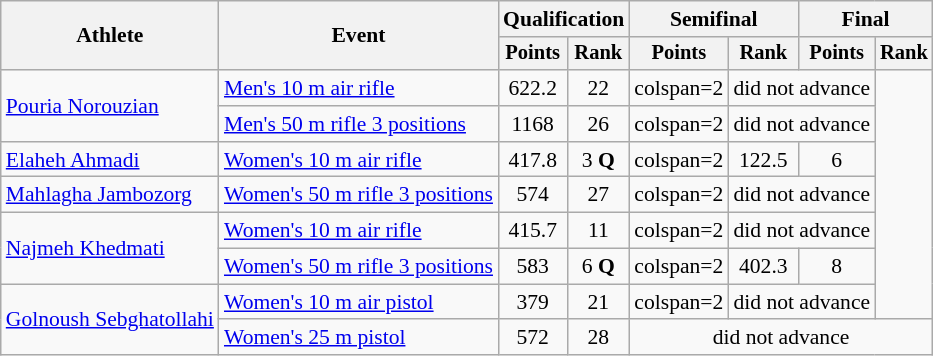<table class="wikitable" style="font-size:90%">
<tr>
<th rowspan="2">Athlete</th>
<th rowspan="2">Event</th>
<th colspan=2>Qualification</th>
<th colspan=2>Semifinal</th>
<th colspan=2>Final</th>
</tr>
<tr style="font-size:95%">
<th>Points</th>
<th>Rank</th>
<th>Points</th>
<th>Rank</th>
<th>Points</th>
<th>Rank</th>
</tr>
<tr align=center>
<td align=left rowspan=2><a href='#'>Pouria Norouzian</a></td>
<td align=left><a href='#'>Men's 10 m air rifle</a></td>
<td>622.2</td>
<td>22</td>
<td>colspan=2 </td>
<td colspan=2>did not advance</td>
</tr>
<tr align=center>
<td align=left><a href='#'>Men's 50 m rifle 3 positions</a></td>
<td>1168</td>
<td>26</td>
<td>colspan=2 </td>
<td colspan=2>did not advance</td>
</tr>
<tr align=center>
<td align=left><a href='#'>Elaheh Ahmadi</a></td>
<td align=left><a href='#'>Women's 10 m air rifle</a></td>
<td>417.8</td>
<td>3 <strong>Q</strong></td>
<td>colspan=2 </td>
<td>122.5</td>
<td>6</td>
</tr>
<tr align=center>
<td align=left><a href='#'>Mahlagha Jambozorg</a></td>
<td align=left><a href='#'>Women's 50 m rifle 3 positions</a></td>
<td>574</td>
<td>27</td>
<td>colspan=2 </td>
<td colspan=2>did not advance</td>
</tr>
<tr align=center>
<td align=left rowspan=2><a href='#'>Najmeh Khedmati</a></td>
<td align=left><a href='#'>Women's 10 m air rifle</a></td>
<td>415.7</td>
<td>11</td>
<td>colspan=2 </td>
<td colspan=2>did not advance</td>
</tr>
<tr align=center>
<td align=left><a href='#'>Women's 50 m rifle 3 positions</a></td>
<td>583</td>
<td>6 <strong>Q</strong></td>
<td>colspan=2 </td>
<td>402.3</td>
<td>8</td>
</tr>
<tr align=center>
<td align=left rowspan=2><a href='#'>Golnoush Sebghatollahi</a></td>
<td align=left><a href='#'>Women's 10 m air pistol</a></td>
<td>379</td>
<td>21</td>
<td>colspan=2 </td>
<td colspan=2>did not advance</td>
</tr>
<tr align=center>
<td align=left><a href='#'>Women's 25 m pistol</a></td>
<td>572</td>
<td>28</td>
<td colspan=4>did not advance</td>
</tr>
</table>
